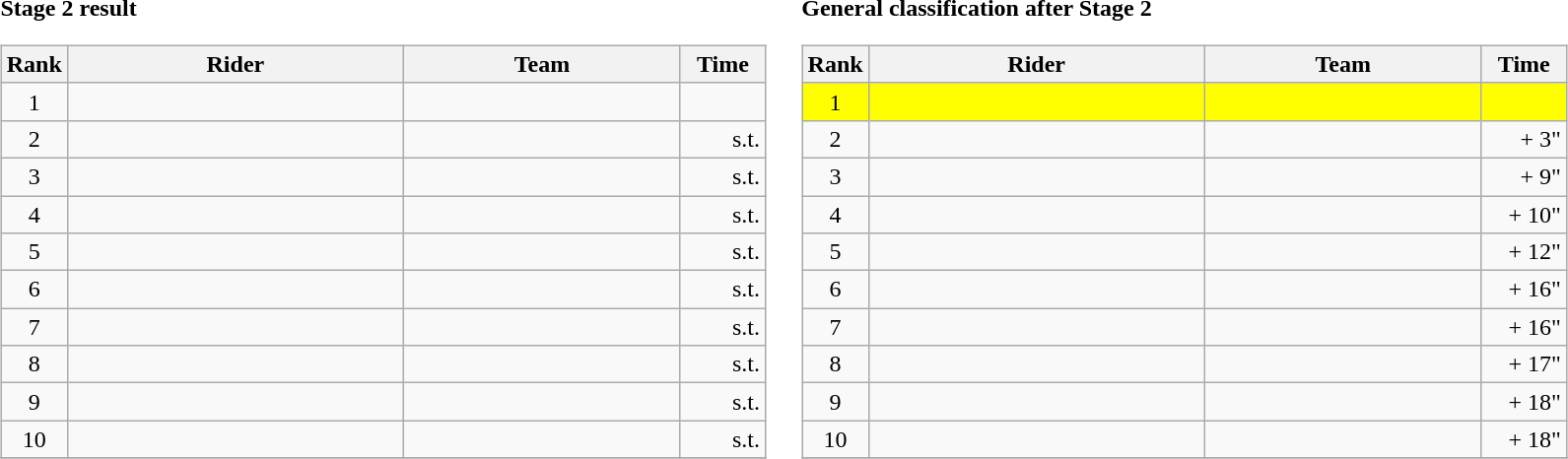<table>
<tr>
<td><strong>Stage 2 result</strong><br><table class="wikitable">
<tr>
<th width="8">Rank</th>
<th width="220">Rider</th>
<th width="180">Team</th>
<th width="50">Time</th>
</tr>
<tr>
<td style="text-align:center;">1</td>
<td></td>
<td></td>
<td align="right"></td>
</tr>
<tr>
<td style="text-align:center;">2</td>
<td></td>
<td></td>
<td align="right">s.t.</td>
</tr>
<tr>
<td style="text-align:center;">3</td>
<td></td>
<td></td>
<td align="right">s.t.</td>
</tr>
<tr>
<td style="text-align:center;">4</td>
<td></td>
<td></td>
<td align="right">s.t.</td>
</tr>
<tr>
<td style="text-align:center;">5</td>
<td></td>
<td></td>
<td align="right">s.t.</td>
</tr>
<tr>
<td style="text-align:center;">6</td>
<td> </td>
<td></td>
<td align="right">s.t.</td>
</tr>
<tr>
<td style="text-align:center;">7</td>
<td></td>
<td></td>
<td align="right">s.t.</td>
</tr>
<tr>
<td style="text-align:center;">8</td>
<td></td>
<td></td>
<td align="right">s.t.</td>
</tr>
<tr>
<td style="text-align:center;">9</td>
<td></td>
<td></td>
<td align="right">s.t.</td>
</tr>
<tr>
<td style="text-align:center;">10</td>
<td></td>
<td></td>
<td align="right">s.t.</td>
</tr>
<tr>
</tr>
</table>
</td>
<td></td>
<td><strong>General classification after Stage 2</strong><br><table class="wikitable">
<tr>
<th width="8">Rank</th>
<th width="220">Rider</th>
<th width="180">Team</th>
<th width="50">Time</th>
</tr>
<tr bgcolor=Yellow>
<td style="text-align:center;">1</td>
<td> </td>
<td></td>
<td align="right"></td>
</tr>
<tr>
<td style="text-align:center;">2</td>
<td></td>
<td></td>
<td align="right">+ 3"</td>
</tr>
<tr>
<td style="text-align:center;">3</td>
<td></td>
<td></td>
<td align="right">+ 9"</td>
</tr>
<tr>
<td style="text-align:center;">4</td>
<td></td>
<td></td>
<td align="right">+ 10"</td>
</tr>
<tr>
<td style="text-align:center;">5</td>
<td></td>
<td></td>
<td align="right">+ 12"</td>
</tr>
<tr>
<td style="text-align:center;">6</td>
<td></td>
<td></td>
<td align="right">+ 16"</td>
</tr>
<tr>
<td style="text-align:center;">7</td>
<td></td>
<td></td>
<td align="right">+ 16"</td>
</tr>
<tr>
<td style="text-align:center;">8</td>
<td></td>
<td></td>
<td align="right">+ 17"</td>
</tr>
<tr>
<td style="text-align:center;">9</td>
<td></td>
<td></td>
<td align="right">+ 18"</td>
</tr>
<tr>
<td style="text-align:center;">10</td>
<td></td>
<td></td>
<td align="right">+ 18"</td>
</tr>
<tr>
</tr>
</table>
</td>
</tr>
</table>
